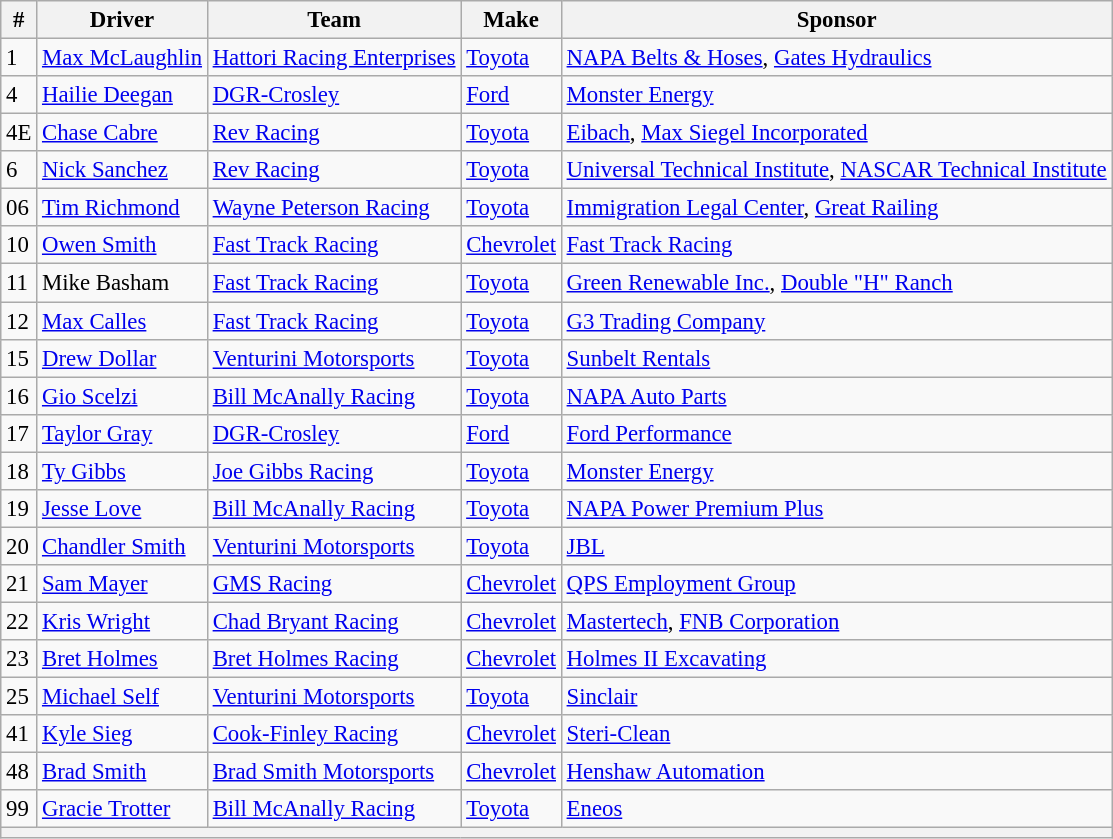<table class="wikitable" style="font-size:95%">
<tr>
<th>#</th>
<th>Driver</th>
<th>Team</th>
<th>Make</th>
<th>Sponsor</th>
</tr>
<tr>
<td>1</td>
<td><a href='#'>Max McLaughlin</a></td>
<td><a href='#'>Hattori Racing Enterprises</a></td>
<td><a href='#'>Toyota</a></td>
<td><a href='#'>NAPA Belts & Hoses</a>, <a href='#'>Gates Hydraulics</a></td>
</tr>
<tr>
<td>4</td>
<td><a href='#'>Hailie Deegan</a></td>
<td><a href='#'>DGR-Crosley</a></td>
<td><a href='#'>Ford</a></td>
<td><a href='#'>Monster Energy</a></td>
</tr>
<tr>
<td>4E</td>
<td><a href='#'>Chase Cabre</a></td>
<td><a href='#'>Rev Racing</a></td>
<td><a href='#'>Toyota</a></td>
<td><a href='#'>Eibach</a>, <a href='#'>Max Siegel Incorporated</a></td>
</tr>
<tr>
<td>6</td>
<td><a href='#'>Nick Sanchez</a></td>
<td><a href='#'>Rev Racing</a></td>
<td><a href='#'>Toyota</a></td>
<td><a href='#'>Universal Technical Institute</a>, <a href='#'>NASCAR Technical Institute</a></td>
</tr>
<tr>
<td>06</td>
<td><a href='#'>Tim Richmond</a></td>
<td><a href='#'>Wayne Peterson Racing</a></td>
<td><a href='#'>Toyota</a></td>
<td><a href='#'>Immigration Legal Center</a>, <a href='#'>Great Railing</a></td>
</tr>
<tr>
<td>10</td>
<td><a href='#'>Owen Smith</a></td>
<td><a href='#'>Fast Track Racing</a></td>
<td><a href='#'>Chevrolet</a></td>
<td><a href='#'>Fast Track Racing</a></td>
</tr>
<tr>
<td>11</td>
<td>Mike Basham</td>
<td><a href='#'>Fast Track Racing</a></td>
<td><a href='#'>Toyota</a></td>
<td><a href='#'>Green Renewable Inc.</a>, <a href='#'>Double "H" Ranch</a></td>
</tr>
<tr>
<td>12</td>
<td><a href='#'>Max Calles</a></td>
<td><a href='#'>Fast Track Racing</a></td>
<td><a href='#'>Toyota</a></td>
<td><a href='#'>G3 Trading Company</a></td>
</tr>
<tr>
<td>15</td>
<td><a href='#'>Drew Dollar</a></td>
<td><a href='#'>Venturini Motorsports</a></td>
<td><a href='#'>Toyota</a></td>
<td><a href='#'>Sunbelt Rentals</a></td>
</tr>
<tr>
<td>16</td>
<td><a href='#'>Gio Scelzi</a></td>
<td><a href='#'>Bill McAnally Racing</a></td>
<td><a href='#'>Toyota</a></td>
<td><a href='#'>NAPA Auto Parts</a></td>
</tr>
<tr>
<td>17</td>
<td><a href='#'>Taylor Gray</a></td>
<td><a href='#'>DGR-Crosley</a></td>
<td><a href='#'>Ford</a></td>
<td><a href='#'>Ford Performance</a></td>
</tr>
<tr>
<td>18</td>
<td><a href='#'>Ty Gibbs</a></td>
<td><a href='#'>Joe Gibbs Racing</a></td>
<td><a href='#'>Toyota</a></td>
<td><a href='#'>Monster Energy</a></td>
</tr>
<tr>
<td>19</td>
<td><a href='#'>Jesse Love</a></td>
<td><a href='#'>Bill McAnally Racing</a></td>
<td><a href='#'>Toyota</a></td>
<td><a href='#'>NAPA Power Premium Plus</a></td>
</tr>
<tr>
<td>20</td>
<td><a href='#'>Chandler Smith</a></td>
<td><a href='#'>Venturini Motorsports</a></td>
<td><a href='#'>Toyota</a></td>
<td><a href='#'>JBL</a></td>
</tr>
<tr>
<td>21</td>
<td><a href='#'>Sam Mayer</a></td>
<td><a href='#'>GMS Racing</a></td>
<td><a href='#'>Chevrolet</a></td>
<td><a href='#'>QPS Employment Group</a></td>
</tr>
<tr>
<td>22</td>
<td><a href='#'>Kris Wright</a></td>
<td><a href='#'>Chad Bryant Racing</a></td>
<td><a href='#'>Chevrolet</a></td>
<td><a href='#'>Mastertech</a>, <a href='#'>FNB Corporation</a></td>
</tr>
<tr>
<td>23</td>
<td><a href='#'>Bret Holmes</a></td>
<td><a href='#'>Bret Holmes Racing</a></td>
<td><a href='#'>Chevrolet</a></td>
<td><a href='#'>Holmes II Excavating</a></td>
</tr>
<tr>
<td>25</td>
<td><a href='#'>Michael Self</a></td>
<td><a href='#'>Venturini Motorsports</a></td>
<td><a href='#'>Toyota</a></td>
<td><a href='#'>Sinclair</a></td>
</tr>
<tr>
<td>41</td>
<td><a href='#'>Kyle Sieg</a></td>
<td><a href='#'>Cook-Finley Racing</a></td>
<td><a href='#'>Chevrolet</a></td>
<td><a href='#'>Steri-Clean</a></td>
</tr>
<tr>
<td>48</td>
<td><a href='#'>Brad Smith</a></td>
<td><a href='#'>Brad Smith Motorsports</a></td>
<td><a href='#'>Chevrolet</a></td>
<td><a href='#'>Henshaw Automation</a></td>
</tr>
<tr>
<td>99</td>
<td><a href='#'>Gracie Trotter</a></td>
<td><a href='#'>Bill McAnally Racing</a></td>
<td><a href='#'>Toyota</a></td>
<td><a href='#'>Eneos</a></td>
</tr>
<tr>
<th colspan="5"></th>
</tr>
</table>
